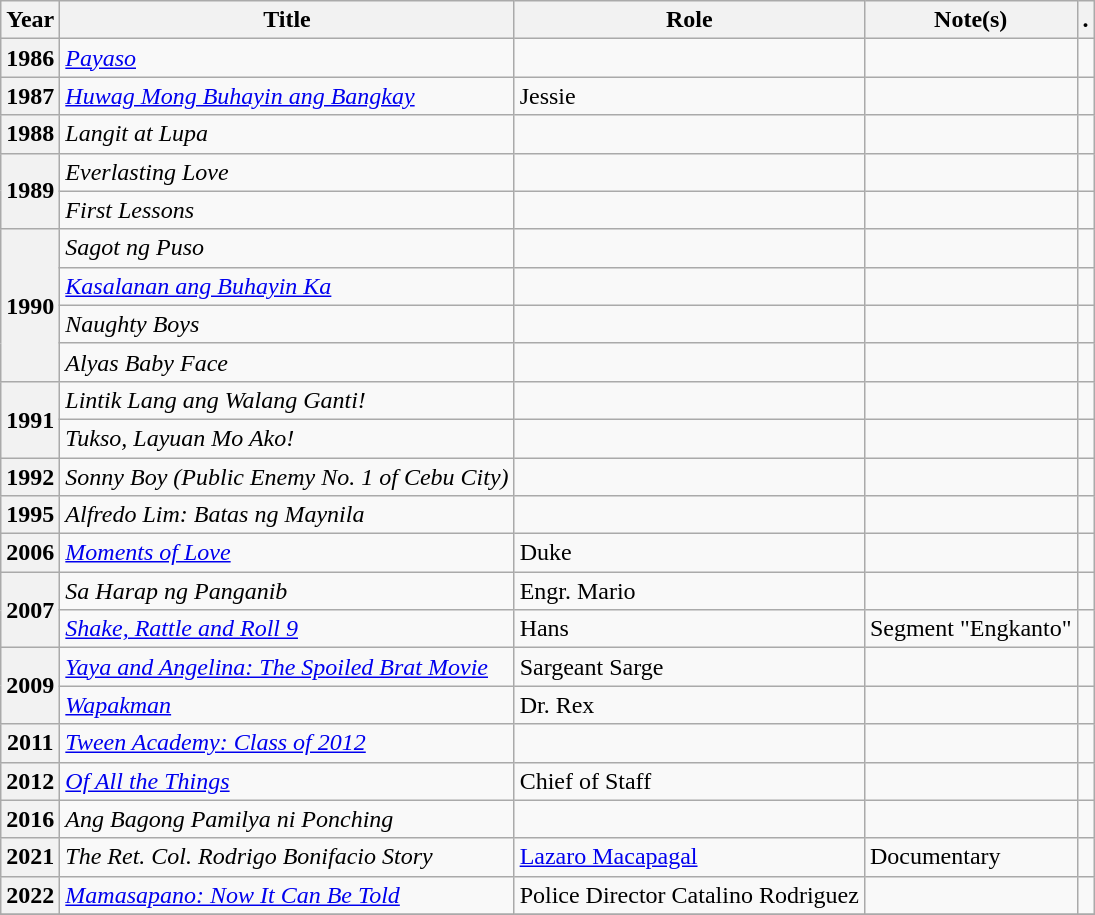<table class="wikitable plainrowheaders sortable">
<tr>
<th scope="col">Year</th>
<th scope="col">Title</th>
<th scope="col" class="unsortable">Role</th>
<th scope="col" class="unsortable">Note(s)</th>
<th scope="col" class="unsortable">.</th>
</tr>
<tr>
<th scope="row">1986</th>
<td><em><a href='#'>Payaso</a></em></td>
<td></td>
<td></td>
<td style="text-align:center;"></td>
</tr>
<tr>
<th scope="row">1987</th>
<td><em><a href='#'>Huwag Mong Buhayin ang Bangkay</a></em></td>
<td>Jessie</td>
<td></td>
<td style="text-align:center;"></td>
</tr>
<tr>
<th scope="row">1988</th>
<td><em>Langit at Lupa</em></td>
<td></td>
<td></td>
<td style="text-align:center;"></td>
</tr>
<tr>
<th rowspan="2" scope="row">1989</th>
<td><em>Everlasting Love</em></td>
<td></td>
<td></td>
<td style="text-align:center;"></td>
</tr>
<tr>
<td><em>First Lessons</em></td>
<td></td>
<td></td>
<td style="text-align:center;"></td>
</tr>
<tr>
<th rowspan="4" scope="row">1990</th>
<td><em>Sagot ng Puso</em></td>
<td></td>
<td></td>
<td style="text-align:center;"></td>
</tr>
<tr>
<td><em><a href='#'>Kasalanan ang Buhayin Ka</a></em></td>
<td></td>
<td></td>
<td style="text-align:center;"></td>
</tr>
<tr>
<td><em>Naughty Boys</em></td>
<td></td>
<td></td>
<td style="text-align:center;"></td>
</tr>
<tr>
<td><em>Alyas Baby Face</em></td>
<td></td>
<td></td>
<td style="text-align:center;"></td>
</tr>
<tr>
<th rowspan="2" scope="row">1991</th>
<td><em>Lintik Lang ang Walang Ganti!</em></td>
<td></td>
<td></td>
<td style="text-align:center;"></td>
</tr>
<tr>
<td><em>Tukso, Layuan Mo Ako!</em></td>
<td></td>
<td></td>
<td style="text-align:center;"></td>
</tr>
<tr>
<th scope="row">1992</th>
<td><em>Sonny Boy (Public Enemy No. 1 of Cebu City)</em></td>
<td></td>
<td></td>
<td style="text-align:center;"></td>
</tr>
<tr>
<th scope="row">1995</th>
<td><em>Alfredo Lim: Batas ng Maynila</em></td>
<td></td>
<td></td>
<td style="text-align:center;"></td>
</tr>
<tr>
<th scope="row">2006</th>
<td><em><a href='#'>Moments of Love</a></em></td>
<td>Duke</td>
<td></td>
<td style="text-align:center;"></td>
</tr>
<tr>
<th rowspan="2" scope="row">2007</th>
<td><em>Sa Harap ng Panganib</em></td>
<td>Engr. Mario</td>
<td></td>
<td style="text-align:center;"></td>
</tr>
<tr>
<td><em><a href='#'>Shake, Rattle and Roll 9</a></em></td>
<td>Hans</td>
<td>Segment "Engkanto"</td>
<td style="text-align:center;"></td>
</tr>
<tr>
<th rowspan="2" scope="row">2009</th>
<td><em><a href='#'>Yaya and Angelina: The Spoiled Brat Movie</a></em></td>
<td>Sargeant Sarge</td>
<td></td>
<td style="text-align:center;"></td>
</tr>
<tr>
<td><em><a href='#'>Wapakman</a></em></td>
<td>Dr. Rex</td>
<td></td>
<td style="text-align:center;"></td>
</tr>
<tr>
<th scope="row">2011</th>
<td><em><a href='#'>Tween Academy: Class of 2012</a></em></td>
<td></td>
<td></td>
<td style="text-align:center;"></td>
</tr>
<tr>
<th scope="row">2012</th>
<td><em><a href='#'>Of All the Things</a></em></td>
<td>Chief of Staff</td>
<td></td>
<td style="text-align:center;"></td>
</tr>
<tr>
<th scope="row">2016</th>
<td><em>Ang Bagong Pamilya ni Ponching</em></td>
<td></td>
<td></td>
<td style="text-align:center;"></td>
</tr>
<tr>
<th scope="row">2021</th>
<td><em>The Ret. Col. Rodrigo Bonifacio Story</em></td>
<td><a href='#'>Lazaro Macapagal</a></td>
<td>Documentary</td>
<td style="text-align:center;"></td>
</tr>
<tr>
<th scope="row">2022</th>
<td><em><a href='#'>Mamasapano: Now It Can Be Told</a></em></td>
<td>Police Director Catalino Rodriguez</td>
<td></td>
<td style="text-align:center;"></td>
</tr>
<tr>
</tr>
</table>
